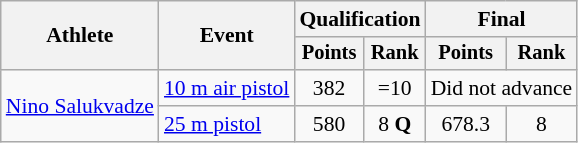<table class="wikitable" style="font-size:90%">
<tr>
<th rowspan="2">Athlete</th>
<th rowspan="2">Event</th>
<th colspan=2>Qualification</th>
<th colspan=2>Final</th>
</tr>
<tr style="font-size:95%">
<th>Points</th>
<th>Rank</th>
<th>Points</th>
<th>Rank</th>
</tr>
<tr align=center>
<td align=left rowspan=2><a href='#'>Nino Salukvadze</a></td>
<td align=left><a href='#'>10 m air pistol</a></td>
<td>382</td>
<td>=10</td>
<td colspan=2>Did not advance</td>
</tr>
<tr align=center>
<td align=left><a href='#'>25 m pistol</a></td>
<td>580</td>
<td>8 <strong>Q</strong></td>
<td>678.3</td>
<td>8</td>
</tr>
</table>
